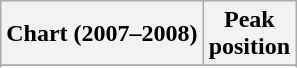<table class="wikitable sortable plainrowheaders">
<tr>
<th>Chart (2007–2008)</th>
<th>Peak<br>position</th>
</tr>
<tr>
</tr>
<tr>
</tr>
<tr>
</tr>
<tr>
</tr>
<tr>
</tr>
<tr>
</tr>
<tr>
</tr>
<tr>
</tr>
<tr>
</tr>
<tr>
</tr>
<tr>
</tr>
<tr>
</tr>
<tr>
</tr>
<tr>
</tr>
<tr>
</tr>
<tr>
</tr>
<tr>
</tr>
</table>
